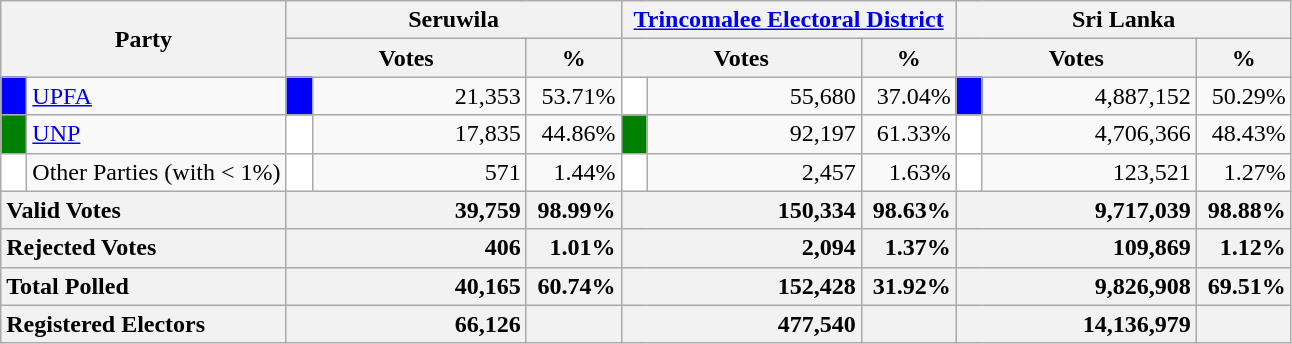<table class="wikitable">
<tr>
<th colspan="2" width="144px"rowspan="2">Party</th>
<th colspan="3" width="216px">Seruwila</th>
<th colspan="3" width="216px"><a href='#'>Trincomalee Electoral District</a></th>
<th colspan="3" width="216px">Sri Lanka</th>
</tr>
<tr>
<th colspan="2" width="144px">Votes</th>
<th>%</th>
<th colspan="2" width="144px">Votes</th>
<th>%</th>
<th colspan="2" width="144px">Votes</th>
<th>%</th>
</tr>
<tr>
<td style="background-color:blue;" width="10px"></td>
<td style="text-align:left;"><a href='#'>UPFA</a></td>
<td style="background-color:blue;" width="10px"></td>
<td style="text-align:right;">21,353</td>
<td style="text-align:right;">53.71%</td>
<td style="background-color:white;" width="10px"></td>
<td style="text-align:right;">55,680</td>
<td style="text-align:right;">37.04%</td>
<td style="background-color:blue;" width="10px"></td>
<td style="text-align:right;">4,887,152</td>
<td style="text-align:right;">50.29%</td>
</tr>
<tr>
<td style="background-color:green;" width="10px"></td>
<td style="text-align:left;"><a href='#'>UNP</a></td>
<td style="background-color:white;" width="10px"></td>
<td style="text-align:right;">17,835</td>
<td style="text-align:right;">44.86%</td>
<td style="background-color:green;" width="10px"></td>
<td style="text-align:right;">92,197</td>
<td style="text-align:right;">61.33%</td>
<td style="background-color:white;" width="10px"></td>
<td style="text-align:right;">4,706,366</td>
<td style="text-align:right;">48.43%</td>
</tr>
<tr>
<td style="background-color:white;" width="10px"></td>
<td style="text-align:left;">Other Parties (with < 1%)</td>
<td style="background-color:white;" width="10px"></td>
<td style="text-align:right;">571</td>
<td style="text-align:right;">1.44%</td>
<td style="background-color:white;" width="10px"></td>
<td style="text-align:right;">2,457</td>
<td style="text-align:right;">1.63%</td>
<td style="background-color:white;" width="10px"></td>
<td style="text-align:right;">123,521</td>
<td style="text-align:right;">1.27%</td>
</tr>
<tr>
<th colspan="2" width="144px"style="text-align:left;">Valid Votes</th>
<th style="text-align:right;"colspan="2" width="144px">39,759</th>
<th style="text-align:right;">98.99%</th>
<th style="text-align:right;"colspan="2" width="144px">150,334</th>
<th style="text-align:right;">98.63%</th>
<th style="text-align:right;"colspan="2" width="144px">9,717,039</th>
<th style="text-align:right;">98.88%</th>
</tr>
<tr>
<th colspan="2" width="144px"style="text-align:left;">Rejected Votes</th>
<th style="text-align:right;"colspan="2" width="144px">406</th>
<th style="text-align:right;">1.01%</th>
<th style="text-align:right;"colspan="2" width="144px">2,094</th>
<th style="text-align:right;">1.37%</th>
<th style="text-align:right;"colspan="2" width="144px">109,869</th>
<th style="text-align:right;">1.12%</th>
</tr>
<tr>
<th colspan="2" width="144px"style="text-align:left;">Total Polled</th>
<th style="text-align:right;"colspan="2" width="144px">40,165</th>
<th style="text-align:right;">60.74%</th>
<th style="text-align:right;"colspan="2" width="144px">152,428</th>
<th style="text-align:right;">31.92%</th>
<th style="text-align:right;"colspan="2" width="144px">9,826,908</th>
<th style="text-align:right;">69.51%</th>
</tr>
<tr>
<th colspan="2" width="144px"style="text-align:left;">Registered Electors</th>
<th style="text-align:right;"colspan="2" width="144px">66,126</th>
<th></th>
<th style="text-align:right;"colspan="2" width="144px">477,540</th>
<th></th>
<th style="text-align:right;"colspan="2" width="144px">14,136,979</th>
<th></th>
</tr>
</table>
